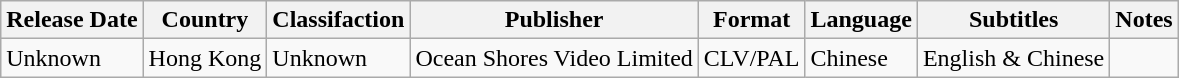<table class="wikitable">
<tr>
<th>Release Date</th>
<th>Country</th>
<th>Classifaction</th>
<th>Publisher</th>
<th>Format</th>
<th>Language</th>
<th>Subtitles</th>
<th>Notes</th>
</tr>
<tr>
<td>Unknown</td>
<td>Hong Kong</td>
<td>Unknown</td>
<td>Ocean Shores Video Limited</td>
<td>CLV/PAL</td>
<td>Chinese</td>
<td>English & Chinese</td>
<td></td>
</tr>
</table>
